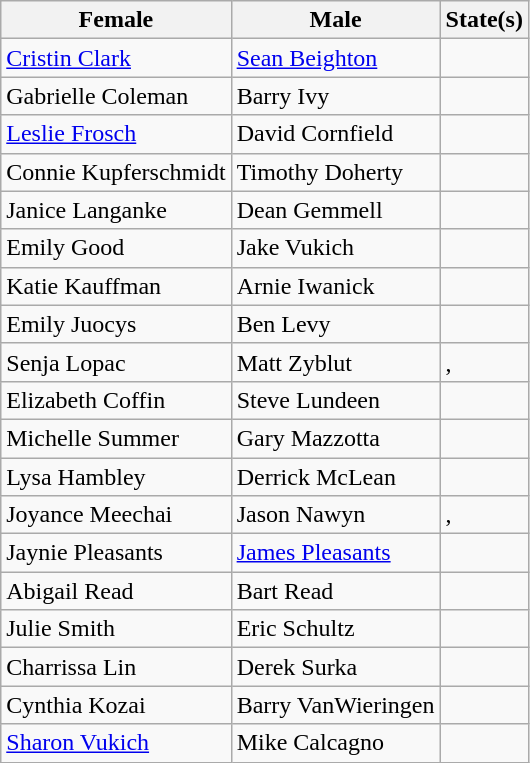<table class="wikitable">
<tr>
<th>Female</th>
<th>Male</th>
<th>State(s)</th>
</tr>
<tr>
<td><a href='#'>Cristin Clark</a></td>
<td><a href='#'>Sean Beighton</a></td>
<td></td>
</tr>
<tr>
<td>Gabrielle Coleman</td>
<td>Barry Ivy</td>
<td></td>
</tr>
<tr>
<td><a href='#'>Leslie Frosch</a></td>
<td>David Cornfield</td>
<td></td>
</tr>
<tr>
<td>Connie Kupferschmidt</td>
<td>Timothy Doherty</td>
<td></td>
</tr>
<tr>
<td>Janice Langanke</td>
<td>Dean Gemmell</td>
<td></td>
</tr>
<tr>
<td>Emily Good</td>
<td>Jake Vukich</td>
<td></td>
</tr>
<tr>
<td>Katie Kauffman</td>
<td>Arnie Iwanick</td>
<td></td>
</tr>
<tr>
<td>Emily Juocys</td>
<td>Ben Levy</td>
<td></td>
</tr>
<tr>
<td>Senja Lopac</td>
<td>Matt Zyblut</td>
<td>, </td>
</tr>
<tr>
<td>Elizabeth Coffin</td>
<td>Steve Lundeen</td>
<td></td>
</tr>
<tr>
<td>Michelle Summer</td>
<td>Gary Mazzotta</td>
<td></td>
</tr>
<tr>
<td>Lysa Hambley</td>
<td>Derrick McLean</td>
<td></td>
</tr>
<tr>
<td>Joyance Meechai</td>
<td>Jason Nawyn</td>
<td>, </td>
</tr>
<tr>
<td>Jaynie Pleasants</td>
<td><a href='#'>James Pleasants</a></td>
<td></td>
</tr>
<tr>
<td>Abigail Read</td>
<td>Bart Read</td>
<td></td>
</tr>
<tr>
<td>Julie Smith</td>
<td>Eric Schultz</td>
<td></td>
</tr>
<tr>
<td>Charrissa Lin</td>
<td>Derek Surka</td>
<td></td>
</tr>
<tr>
<td>Cynthia Kozai</td>
<td>Barry VanWieringen</td>
<td></td>
</tr>
<tr>
<td><a href='#'>Sharon Vukich</a></td>
<td>Mike Calcagno</td>
<td></td>
</tr>
</table>
